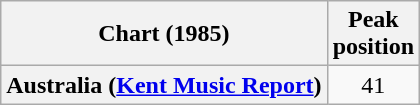<table class="wikitable sortable plainrowheaders">
<tr>
<th>Chart (1985)</th>
<th>Peak<br>position</th>
</tr>
<tr>
<th scope="row">Australia (<a href='#'>Kent Music Report</a>)</th>
<td style="text-align:center;">41</td>
</tr>
</table>
